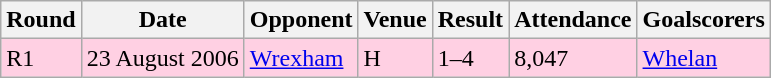<table class="wikitable">
<tr>
<th>Round</th>
<th>Date</th>
<th>Opponent</th>
<th>Venue</th>
<th>Result</th>
<th>Attendance</th>
<th>Goalscorers</th>
</tr>
<tr style="background-color: #ffd0e3;">
<td>R1</td>
<td>23 August 2006</td>
<td><a href='#'>Wrexham</a></td>
<td>H</td>
<td>1–4</td>
<td>8,047</td>
<td><a href='#'>Whelan</a></td>
</tr>
</table>
